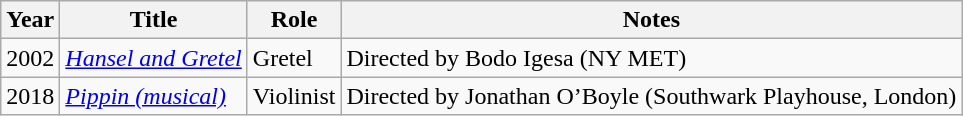<table class="wikitable">
<tr>
<th>Year</th>
<th>Title</th>
<th>Role</th>
<th>Notes</th>
</tr>
<tr>
<td>2002</td>
<td><em><a href='#'>Hansel and Gretel</a></em></td>
<td>Gretel</td>
<td>Directed by Bodo Igesa (NY MET)</td>
</tr>
<tr>
<td>2018</td>
<td><em><a href='#'>Pippin (musical)</a></em></td>
<td>Violinist</td>
<td>Directed by Jonathan O’Boyle (Southwark Playhouse, London)</td>
</tr>
</table>
